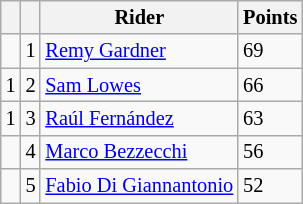<table class="wikitable" style="font-size: 85%;">
<tr>
<th></th>
<th></th>
<th>Rider</th>
<th>Points</th>
</tr>
<tr>
<td></td>
<td align=center>1</td>
<td> <a href='#'>Remy Gardner</a></td>
<td align=left>69</td>
</tr>
<tr>
<td> 1</td>
<td align=center>2</td>
<td> <a href='#'>Sam Lowes</a></td>
<td align=left>66</td>
</tr>
<tr>
<td> 1</td>
<td align=center>3</td>
<td> <a href='#'>Raúl Fernández</a></td>
<td align=left>63</td>
</tr>
<tr>
<td></td>
<td align=center>4</td>
<td> <a href='#'>Marco Bezzecchi</a></td>
<td align=left>56</td>
</tr>
<tr>
<td></td>
<td align=center>5</td>
<td> <a href='#'>Fabio Di Giannantonio</a></td>
<td align=left>52</td>
</tr>
</table>
